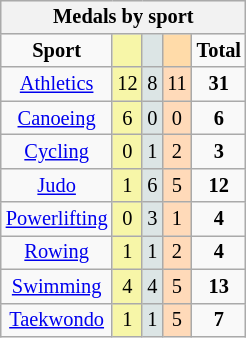<table class=wikitable style="font-size:85%;text-align:center;float:right;clear:right;margin-left:1em;">
<tr bgcolor=EFEFEF>
<th colspan=7>Medals by sport</th>
</tr>
<tr>
<td><strong>Sport</strong></td>
<td bgcolor=F7F6A8></td>
<td bgcolor=DCE5E5></td>
<td bgcolor=FFDBA9></td>
<td><strong>Total</strong></td>
</tr>
<tr>
<td><a href='#'>Athletics</a></td>
<td bgcolor=F7F6A8>12</td>
<td bgcolor=DCE5E5>8</td>
<td bgcolor=FFDAB9>11</td>
<td><strong>31</strong></td>
</tr>
<tr>
<td><a href='#'>Canoeing</a></td>
<td bgcolor=F7F6A8>6</td>
<td bgcolor=DCE5E5>0</td>
<td bgcolor=FFDAB9>0</td>
<td><strong>6</strong></td>
</tr>
<tr>
<td><a href='#'>Cycling</a></td>
<td bgcolor=F7F6A8>0</td>
<td bgcolor=DCE5E5>1</td>
<td bgcolor=FFDAB9>2</td>
<td><strong>3</strong></td>
</tr>
<tr>
<td><a href='#'>Judo</a></td>
<td bgcolor=F7F6A8>1</td>
<td bgcolor=DCE5E5>6</td>
<td bgcolor=FFDAB9>5</td>
<td><strong>12</strong></td>
</tr>
<tr>
<td><a href='#'>Powerlifting</a></td>
<td bgcolor=F7F6A8>0</td>
<td bgcolor=DCE5E5>3</td>
<td bgcolor=FFDAB9>1</td>
<td><strong>4</strong></td>
</tr>
<tr>
<td><a href='#'>Rowing</a></td>
<td bgcolor=F7F6A8>1</td>
<td bgcolor=DCE5E5>1</td>
<td bgcolor=FFDAB9>2</td>
<td><strong>4</strong></td>
</tr>
<tr>
<td><a href='#'>Swimming</a></td>
<td bgcolor=F7F6A8>4</td>
<td bgcolor=DCE5E5>4</td>
<td bgcolor=FFDAB9>5</td>
<td><strong>13</strong></td>
</tr>
<tr>
<td><a href='#'>Taekwondo</a></td>
<td bgcolor=F7F6A8>1</td>
<td bgcolor=DCE5E5>1</td>
<td bgcolor=FFDAB9>5</td>
<td><strong>7</strong></td>
</tr>
</table>
